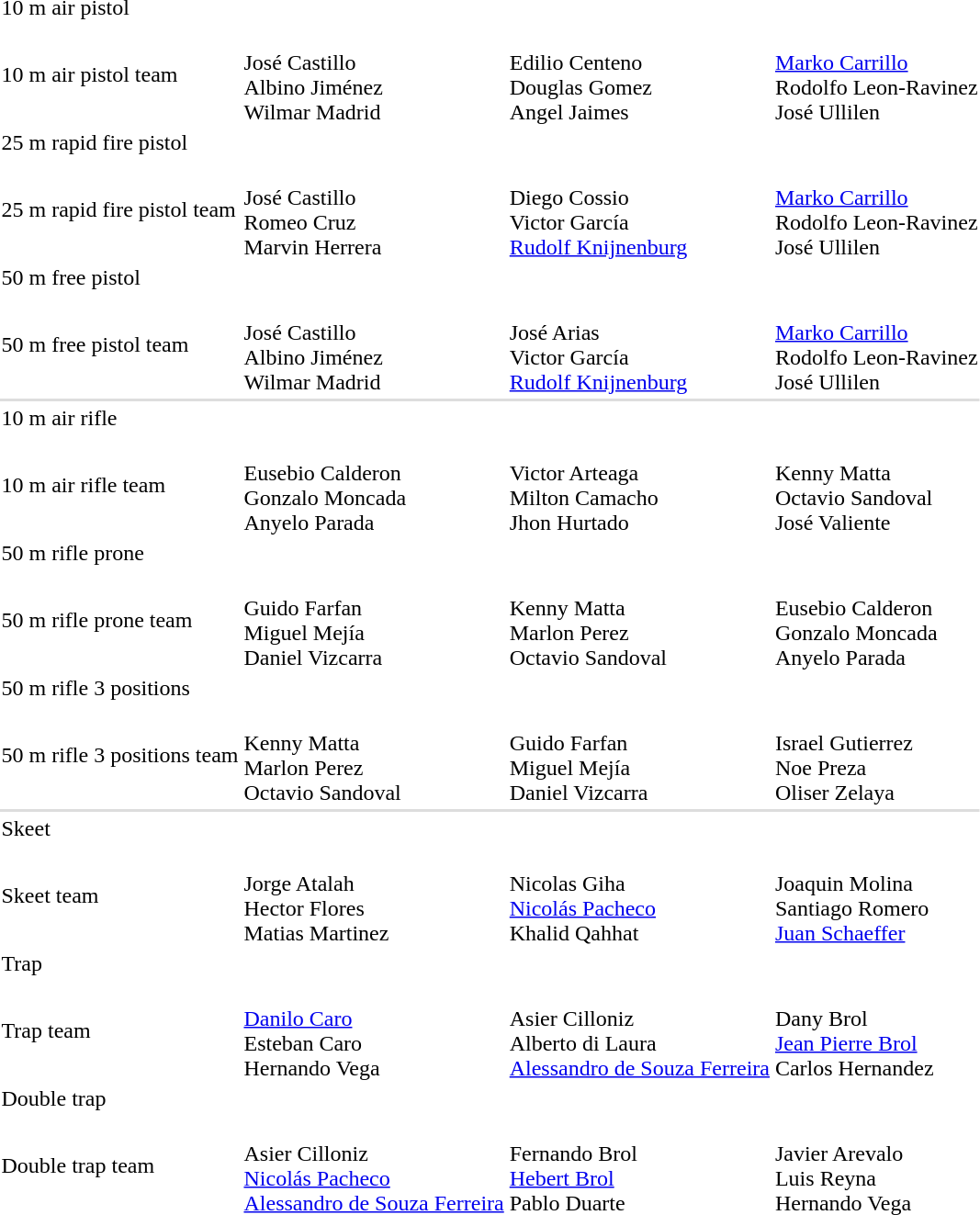<table>
<tr>
<td>10 m air pistol</td>
<td></td>
<td></td>
<td></td>
</tr>
<tr>
<td>10 m air pistol team</td>
<td><br>José Castillo<br>Albino Jiménez<br>Wilmar Madrid</td>
<td><br>Edilio Centeno<br>Douglas Gomez<br>Angel Jaimes</td>
<td><br><a href='#'>Marko Carrillo</a><br>Rodolfo Leon-Ravinez<br>José Ullilen</td>
</tr>
<tr>
<td>25 m rapid fire pistol</td>
<td></td>
<td></td>
<td></td>
</tr>
<tr>
<td>25 m rapid fire pistol team</td>
<td><br>José Castillo<br>Romeo Cruz<br>Marvin Herrera</td>
<td><br>Diego Cossio<br>Victor García<br><a href='#'>Rudolf Knijnenburg</a></td>
<td><br><a href='#'>Marko Carrillo</a><br>Rodolfo Leon-Ravinez<br>José Ullilen</td>
</tr>
<tr>
<td>50 m free pistol</td>
<td></td>
<td></td>
<td></td>
</tr>
<tr>
<td>50 m free pistol team</td>
<td><br>José Castillo<br>Albino Jiménez<br>Wilmar Madrid</td>
<td><br>José Arias<br>Victor García<br><a href='#'>Rudolf Knijnenburg</a></td>
<td><br><a href='#'>Marko Carrillo</a><br>Rodolfo Leon-Ravinez<br>José Ullilen</td>
</tr>
<tr bgcolor=#dddddd>
<td colspan=4></td>
</tr>
<tr>
<td>10 m air rifle</td>
<td></td>
<td></td>
<td></td>
</tr>
<tr>
<td>10 m air rifle team</td>
<td><br>Eusebio Calderon<br>Gonzalo Moncada<br>Anyelo Parada</td>
<td><br>Victor Arteaga<br>Milton Camacho<br>Jhon Hurtado</td>
<td><br>Kenny Matta<br>Octavio Sandoval<br>José Valiente</td>
</tr>
<tr>
<td>50 m rifle prone</td>
<td></td>
<td></td>
<td></td>
</tr>
<tr>
<td>50 m rifle prone team</td>
<td><br>Guido Farfan<br>Miguel Mejía<br>Daniel Vizcarra</td>
<td><br>Kenny Matta<br>Marlon Perez<br>Octavio Sandoval</td>
<td><br>Eusebio Calderon<br>Gonzalo Moncada<br>Anyelo Parada</td>
</tr>
<tr>
<td>50 m rifle 3 positions</td>
<td></td>
<td></td>
<td></td>
</tr>
<tr>
<td>50 m rifle 3 positions team</td>
<td><br>Kenny Matta<br>Marlon Perez<br>Octavio Sandoval</td>
<td><br>Guido Farfan<br>Miguel Mejía<br>Daniel Vizcarra</td>
<td><br>Israel Gutierrez<br>Noe Preza<br>Oliser Zelaya</td>
</tr>
<tr bgcolor=#dddddd>
<td colspan=4></td>
</tr>
<tr>
<td>Skeet</td>
<td></td>
<td></td>
<td nowrap></td>
</tr>
<tr>
<td>Skeet team</td>
<td><br>Jorge Atalah<br>Hector Flores<br>Matias Martinez</td>
<td><br>Nicolas Giha<br><a href='#'>Nicolás Pacheco</a><br>Khalid Qahhat</td>
<td><br>Joaquin Molina<br>Santiago Romero<br><a href='#'>Juan Schaeffer</a></td>
</tr>
<tr>
<td>Trap</td>
<td></td>
<td></td>
<td></td>
</tr>
<tr>
<td>Trap team</td>
<td><br><a href='#'>Danilo Caro</a><br>Esteban Caro<br>Hernando Vega</td>
<td><br>Asier Cilloniz<br>Alberto di Laura<br><a href='#'>Alessandro de Souza Ferreira</a></td>
<td><br>Dany Brol<br><a href='#'>Jean Pierre Brol</a><br>Carlos Hernandez</td>
</tr>
<tr>
<td>Double trap</td>
<td></td>
<td nowrap></td>
<td></td>
</tr>
<tr>
<td>Double trap team</td>
<td nowrap><br>Asier Cilloniz<br><a href='#'>Nicolás Pacheco</a><br><a href='#'>Alessandro de Souza Ferreira</a></td>
<td><br>Fernando Brol<br><a href='#'>Hebert Brol</a><br>Pablo Duarte</td>
<td><br>Javier Arevalo<br>Luis Reyna<br>Hernando Vega</td>
</tr>
</table>
